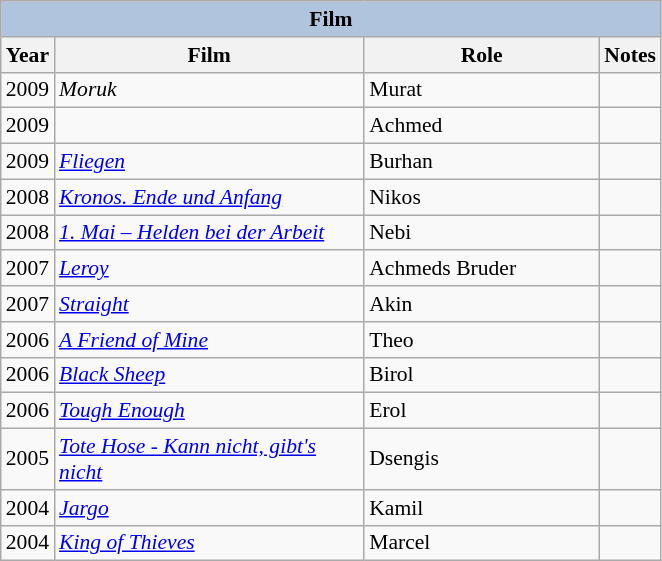<table class="wikitable" style="font-size: 90%;">
<tr>
<th colspan="4" style="background: LightSteelBlue;">Film</th>
</tr>
<tr>
<th>Year</th>
<th width="200">Film</th>
<th width="150">Role</th>
<th>Notes</th>
</tr>
<tr>
<td>2009</td>
<td><em>Moruk</em></td>
<td>Murat</td>
<td></td>
</tr>
<tr>
<td>2009</td>
<td><em></em></td>
<td>Achmed</td>
<td></td>
</tr>
<tr>
<td>2009</td>
<td><em><a href='#'>Fliegen</a></em></td>
<td>Burhan</td>
<td></td>
</tr>
<tr>
<td>2008</td>
<td><em><a href='#'>Kronos. Ende und Anfang</a></em></td>
<td>Nikos</td>
<td></td>
</tr>
<tr>
<td>2008</td>
<td><em><a href='#'>1. Mai – Helden bei der Arbeit</a></em></td>
<td>Nebi</td>
<td></td>
</tr>
<tr>
<td>2007</td>
<td><em><a href='#'>Leroy</a></em></td>
<td>Achmeds Bruder</td>
<td></td>
</tr>
<tr>
<td>2007</td>
<td><em><a href='#'>Straight</a></em></td>
<td>Akin</td>
<td></td>
</tr>
<tr>
<td>2006</td>
<td><em><a href='#'>A Friend of Mine</a></em></td>
<td>Theo</td>
<td></td>
</tr>
<tr>
<td>2006</td>
<td><em><a href='#'>Black Sheep</a></em></td>
<td>Birol</td>
<td></td>
</tr>
<tr>
<td>2006</td>
<td><em><a href='#'>Tough Enough</a></em></td>
<td>Erol</td>
<td></td>
</tr>
<tr>
<td>2005</td>
<td><em><a href='#'>Tote Hose - Kann nicht, gibt's nicht</a></em></td>
<td>Dsengis</td>
<td></td>
</tr>
<tr>
<td>2004</td>
<td><em><a href='#'>Jargo</a></em></td>
<td>Kamil</td>
<td></td>
</tr>
<tr>
<td>2004</td>
<td><em><a href='#'>King of Thieves</a></em></td>
<td>Marcel</td>
<td></td>
</tr>
</table>
